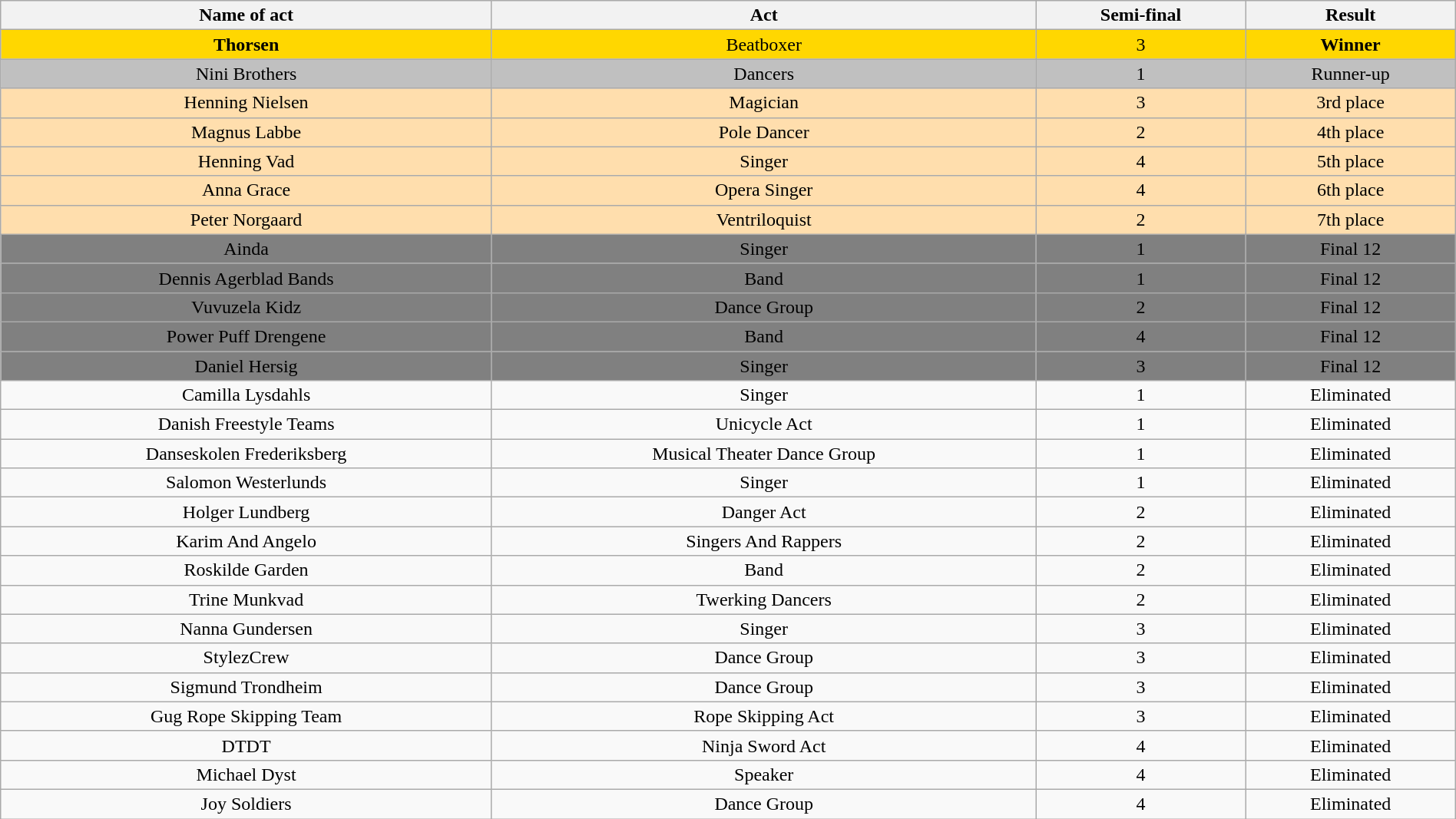<table class="wikitable sortable" style="width:100%; text-align:center;">
<tr>
<th>Name of act</th>
<th>Act</th>
<th>Semi-final</th>
<th>Result</th>
</tr>
<tr style="background:gold">
<td><strong>Thorsen</strong></td>
<td>Beatboxer</td>
<td>3</td>
<td><strong>Winner</strong></td>
</tr>
<tr style="background:silver">
<td>Nini Brothers</td>
<td>Dancers</td>
<td>1</td>
<td>Runner-up</td>
</tr>
<tr style="background:NavajoWhite;">
<td>Henning Nielsen</td>
<td>Magician</td>
<td>3</td>
<td>3rd place</td>
</tr>
<tr style="background:NavajoWhite;">
<td>Magnus Labbe</td>
<td>Pole Dancer</td>
<td>2</td>
<td>4th place</td>
</tr>
<tr style="background:NavajoWhite;">
<td>Henning Vad</td>
<td>Singer</td>
<td>4</td>
<td>5th place</td>
</tr>
<tr style="background:NavajoWhite;">
<td>Anna Grace</td>
<td>Opera Singer</td>
<td>4</td>
<td>6th place</td>
</tr>
<tr style="background:NavajoWhite;">
<td>Peter Norgaard</td>
<td>Ventriloquist</td>
<td>2</td>
<td>7th place</td>
</tr>
<tr style="background:Grey;">
<td>Ainda</td>
<td>Singer</td>
<td>1</td>
<td>Final 12</td>
</tr>
<tr style="background:Grey;">
<td>Dennis Agerblad Bands</td>
<td>Band</td>
<td>1</td>
<td>Final 12</td>
</tr>
<tr style="background:Grey;">
<td>Vuvuzela Kidz</td>
<td>Dance Group</td>
<td>2</td>
<td>Final 12</td>
</tr>
<tr style="background:Grey;">
<td>Power Puff Drengene</td>
<td>Band</td>
<td>4</td>
<td>Final 12</td>
</tr>
<tr style="background:Grey;">
<td>Daniel Hersig</td>
<td>Singer</td>
<td>3</td>
<td>Final 12</td>
</tr>
<tr>
<td>Camilla Lysdahls</td>
<td>Singer</td>
<td>1</td>
<td>Eliminated</td>
</tr>
<tr>
<td>Danish Freestyle Teams</td>
<td>Unicycle Act</td>
<td>1</td>
<td>Eliminated</td>
</tr>
<tr>
<td>Danseskolen Frederiksberg</td>
<td>Musical Theater Dance Group</td>
<td>1</td>
<td>Eliminated</td>
</tr>
<tr>
<td>Salomon Westerlunds</td>
<td>Singer</td>
<td>1</td>
<td>Eliminated</td>
</tr>
<tr>
<td>Holger Lundberg</td>
<td>Danger Act</td>
<td>2</td>
<td>Eliminated</td>
</tr>
<tr>
<td>Karim And Angelo</td>
<td>Singers And Rappers</td>
<td>2</td>
<td>Eliminated</td>
</tr>
<tr>
<td>Roskilde Garden</td>
<td>Band</td>
<td>2</td>
<td>Eliminated</td>
</tr>
<tr>
<td>Trine Munkvad</td>
<td>Twerking Dancers</td>
<td>2</td>
<td>Eliminated</td>
</tr>
<tr>
<td>Nanna Gundersen</td>
<td>Singer</td>
<td>3</td>
<td>Eliminated</td>
</tr>
<tr>
<td>StylezCrew</td>
<td>Dance Group</td>
<td>3</td>
<td>Eliminated</td>
</tr>
<tr>
<td>Sigmund Trondheim</td>
<td>Dance Group</td>
<td>3</td>
<td>Eliminated</td>
</tr>
<tr>
<td>Gug Rope Skipping Team</td>
<td>Rope Skipping Act</td>
<td>3</td>
<td>Eliminated</td>
</tr>
<tr>
<td>DTDT</td>
<td>Ninja Sword Act</td>
<td>4</td>
<td>Eliminated</td>
</tr>
<tr>
<td>Michael Dyst</td>
<td>Speaker</td>
<td>4</td>
<td>Eliminated</td>
</tr>
<tr>
<td>Joy Soldiers</td>
<td>Dance Group</td>
<td>4</td>
<td>Eliminated</td>
</tr>
</table>
